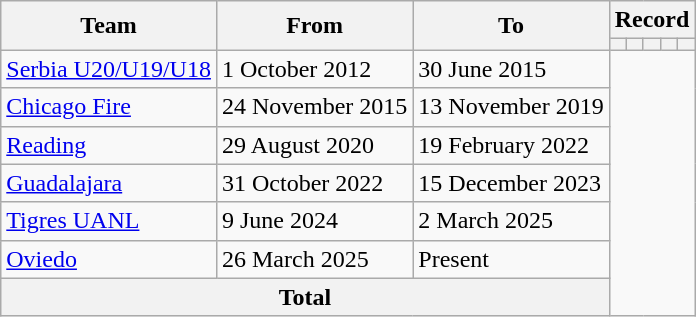<table class=wikitable style="text-align:center">
<tr>
<th rowspan=2>Team</th>
<th rowspan=2>From</th>
<th rowspan=2>To</th>
<th colspan=5>Record</th>
</tr>
<tr>
<th></th>
<th></th>
<th></th>
<th></th>
<th></th>
</tr>
<tr>
<td align=left><a href='#'>Serbia U20/U19/U18</a></td>
<td align=left>1 October 2012</td>
<td align=left>30 June 2015<br></td>
</tr>
<tr>
<td align=left><a href='#'>Chicago Fire</a></td>
<td align=left>24 November 2015</td>
<td align=left>13 November 2019<br></td>
</tr>
<tr>
<td align=left><a href='#'>Reading</a></td>
<td align=left>29 August 2020</td>
<td align=left>19 February 2022<br></td>
</tr>
<tr>
<td align=left><a href='#'>Guadalajara</a></td>
<td align=left>31 October 2022</td>
<td align=left>15 December 2023<br></td>
</tr>
<tr>
<td align=left><a href='#'>Tigres UANL</a></td>
<td align=left>9 June 2024</td>
<td align=left>2 March 2025<br></td>
</tr>
<tr>
<td align=left><a href='#'>Oviedo</a></td>
<td align=left>26 March 2025</td>
<td align=left>Present<br></td>
</tr>
<tr>
<th colspan=3>Total<br></th>
</tr>
</table>
